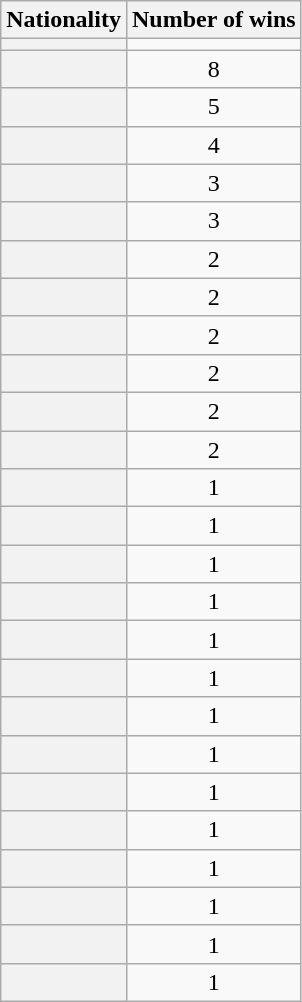<table class="wikitable plainrowheaders sortable">
<tr>
<th scope=col>Nationality</th>
<th scope=col>Number of wins</th>
</tr>
<tr>
<th scope=row></th>
<td align=center></td>
</tr>
<tr>
<th scope=row></th>
<td align=center>8</td>
</tr>
<tr>
<th scope=row></th>
<td align=center>5</td>
</tr>
<tr>
<th scope=row></th>
<td align=center>4</td>
</tr>
<tr>
<th scope=row></th>
<td align=center>3</td>
</tr>
<tr>
<th scope=row></th>
<td align=center>3</td>
</tr>
<tr>
<th scope=row></th>
<td align=center>2</td>
</tr>
<tr>
<th scope=row></th>
<td align=center>2</td>
</tr>
<tr>
<th scope=row></th>
<td align=center>2</td>
</tr>
<tr>
<th scope=row></th>
<td align=center>2</td>
</tr>
<tr>
<th scope=row></th>
<td align=center>2</td>
</tr>
<tr>
<th scope=row></th>
<td align=center>2</td>
</tr>
<tr>
<th scope=row></th>
<td align=center>1</td>
</tr>
<tr>
<th scope=row></th>
<td align=center>1</td>
</tr>
<tr>
<th scope=row></th>
<td align=center>1</td>
</tr>
<tr>
<th scope=row></th>
<td align=center>1</td>
</tr>
<tr>
<th scope=row></th>
<td align=center>1</td>
</tr>
<tr>
<th scope=row></th>
<td align=center>1</td>
</tr>
<tr>
<th scope=row></th>
<td align=center>1</td>
</tr>
<tr>
<th scope=row></th>
<td align=center>1</td>
</tr>
<tr>
<th scope=row></th>
<td align=center>1</td>
</tr>
<tr>
<th scope=row></th>
<td align=center>1</td>
</tr>
<tr>
<th scope=row></th>
<td align=center>1</td>
</tr>
<tr>
<th scope=row></th>
<td align=center>1</td>
</tr>
<tr>
<th scope=row></th>
<td align=center>1</td>
</tr>
<tr>
<th scope=row></th>
<td align=center>1</td>
</tr>
</table>
